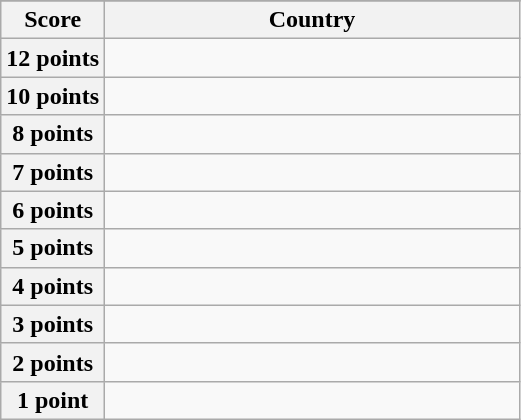<table class="wikitable">
<tr>
</tr>
<tr>
<th scope="col" width="20%">Score</th>
<th scope="col">Country</th>
</tr>
<tr>
<th scope="row">12 points</th>
<td></td>
</tr>
<tr>
<th scope="row">10 points</th>
<td></td>
</tr>
<tr>
<th scope="row">8 points</th>
<td></td>
</tr>
<tr>
<th scope="row">7 points</th>
<td></td>
</tr>
<tr>
<th scope="row">6 points</th>
<td></td>
</tr>
<tr>
<th scope="row">5 points</th>
<td></td>
</tr>
<tr>
<th scope="row">4 points</th>
<td></td>
</tr>
<tr>
<th scope="row">3 points</th>
<td></td>
</tr>
<tr>
<th scope="row">2 points</th>
<td></td>
</tr>
<tr>
<th scope="row">1 point</th>
<td></td>
</tr>
</table>
